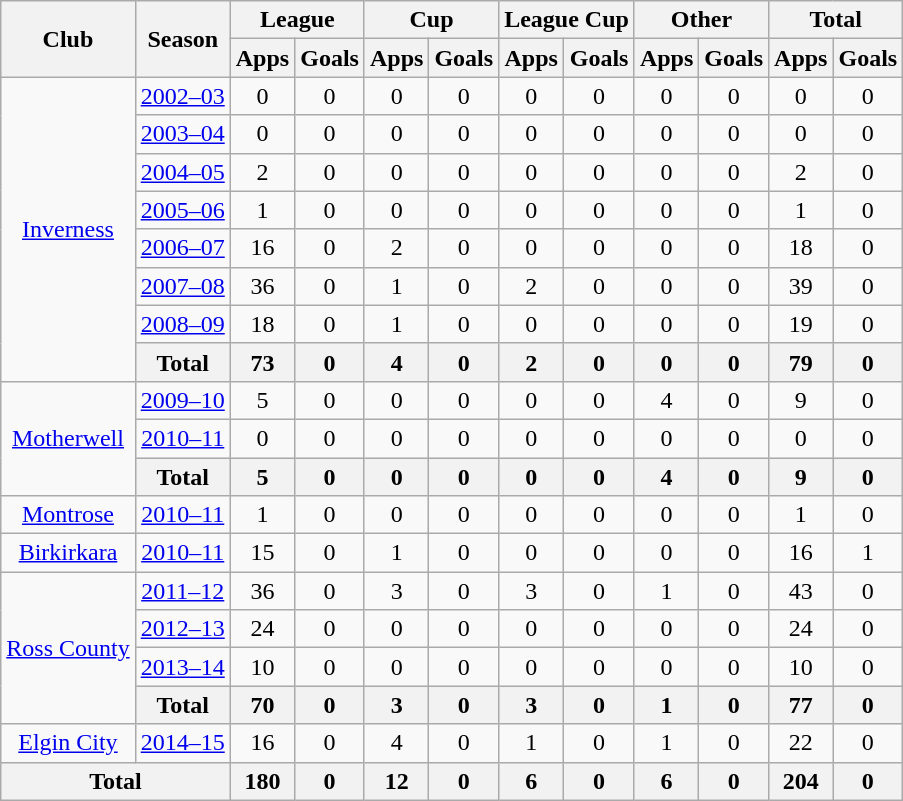<table class="wikitable" style="text-align: center">
<tr>
<th rowspan="2">Club</th>
<th rowspan="2">Season</th>
<th colspan="2">League</th>
<th colspan="2">Cup</th>
<th colspan="2">League Cup</th>
<th colspan="2">Other</th>
<th colspan="2">Total</th>
</tr>
<tr>
<th>Apps</th>
<th>Goals</th>
<th>Apps</th>
<th>Goals</th>
<th>Apps</th>
<th>Goals</th>
<th>Apps</th>
<th>Goals</th>
<th>Apps</th>
<th>Goals</th>
</tr>
<tr>
<td rowspan="8"><a href='#'>Inverness</a></td>
<td><a href='#'>2002–03</a></td>
<td>0</td>
<td>0</td>
<td>0</td>
<td>0</td>
<td>0</td>
<td>0</td>
<td>0</td>
<td>0</td>
<td>0</td>
<td>0</td>
</tr>
<tr>
<td><a href='#'>2003–04</a></td>
<td>0</td>
<td>0</td>
<td>0</td>
<td>0</td>
<td>0</td>
<td>0</td>
<td>0</td>
<td>0</td>
<td>0</td>
<td>0</td>
</tr>
<tr>
<td><a href='#'>2004–05</a></td>
<td>2</td>
<td>0</td>
<td>0</td>
<td>0</td>
<td>0</td>
<td>0</td>
<td>0</td>
<td>0</td>
<td>2</td>
<td>0</td>
</tr>
<tr>
<td><a href='#'>2005–06</a></td>
<td>1</td>
<td>0</td>
<td>0</td>
<td>0</td>
<td>0</td>
<td>0</td>
<td>0</td>
<td>0</td>
<td>1</td>
<td>0</td>
</tr>
<tr>
<td><a href='#'>2006–07</a></td>
<td>16</td>
<td>0</td>
<td>2</td>
<td>0</td>
<td>0</td>
<td>0</td>
<td>0</td>
<td>0</td>
<td>18</td>
<td>0</td>
</tr>
<tr>
<td><a href='#'>2007–08</a></td>
<td>36</td>
<td>0</td>
<td>1</td>
<td>0</td>
<td>2</td>
<td>0</td>
<td>0</td>
<td>0</td>
<td>39</td>
<td>0</td>
</tr>
<tr>
<td><a href='#'>2008–09</a></td>
<td>18</td>
<td>0</td>
<td>1</td>
<td>0</td>
<td>0</td>
<td>0</td>
<td>0</td>
<td>0</td>
<td>19</td>
<td>0</td>
</tr>
<tr>
<th>Total</th>
<th>73</th>
<th>0</th>
<th>4</th>
<th>0</th>
<th>2</th>
<th>0</th>
<th>0</th>
<th>0</th>
<th>79</th>
<th>0</th>
</tr>
<tr>
<td rowspan="3"><a href='#'>Motherwell</a></td>
<td><a href='#'>2009–10</a></td>
<td>5</td>
<td>0</td>
<td>0</td>
<td>0</td>
<td>0</td>
<td>0</td>
<td>4</td>
<td>0</td>
<td>9</td>
<td>0</td>
</tr>
<tr>
<td><a href='#'>2010–11</a></td>
<td>0</td>
<td>0</td>
<td>0</td>
<td>0</td>
<td>0</td>
<td>0</td>
<td>0</td>
<td>0</td>
<td>0</td>
<td>0</td>
</tr>
<tr>
<th>Total</th>
<th>5</th>
<th>0</th>
<th>0</th>
<th>0</th>
<th>0</th>
<th>0</th>
<th>4</th>
<th>0</th>
<th>9</th>
<th>0</th>
</tr>
<tr>
<td rowspan="1"><a href='#'>Montrose</a></td>
<td><a href='#'>2010–11</a></td>
<td>1</td>
<td>0</td>
<td>0</td>
<td>0</td>
<td>0</td>
<td>0</td>
<td>0</td>
<td>0</td>
<td>1</td>
<td>0</td>
</tr>
<tr>
<td rowspan="1"><a href='#'>Birkirkara</a></td>
<td><a href='#'>2010–11</a></td>
<td>15</td>
<td>0</td>
<td>1</td>
<td>0</td>
<td>0</td>
<td>0</td>
<td>0</td>
<td>0</td>
<td>16</td>
<td>1</td>
</tr>
<tr>
<td rowspan="4"><a href='#'>Ross County</a></td>
<td><a href='#'>2011–12</a></td>
<td>36</td>
<td>0</td>
<td>3</td>
<td>0</td>
<td>3</td>
<td>0</td>
<td>1</td>
<td>0</td>
<td>43</td>
<td>0</td>
</tr>
<tr>
<td><a href='#'>2012–13</a></td>
<td>24</td>
<td>0</td>
<td>0</td>
<td>0</td>
<td>0</td>
<td>0</td>
<td>0</td>
<td>0</td>
<td>24</td>
<td>0</td>
</tr>
<tr>
<td><a href='#'>2013–14</a></td>
<td>10</td>
<td>0</td>
<td>0</td>
<td>0</td>
<td>0</td>
<td>0</td>
<td>0</td>
<td>0</td>
<td>10</td>
<td>0</td>
</tr>
<tr>
<th>Total</th>
<th>70</th>
<th>0</th>
<th>3</th>
<th>0</th>
<th>3</th>
<th>0</th>
<th>1</th>
<th>0</th>
<th>77</th>
<th>0</th>
</tr>
<tr>
<td rowspan="1"><a href='#'>Elgin City</a></td>
<td><a href='#'>2014–15</a></td>
<td>16</td>
<td>0</td>
<td>4</td>
<td>0</td>
<td>1</td>
<td>0</td>
<td>1</td>
<td>0</td>
<td>22</td>
<td>0</td>
</tr>
<tr>
<th colspan="2">Total</th>
<th>180</th>
<th>0</th>
<th>12</th>
<th>0</th>
<th>6</th>
<th>0</th>
<th>6</th>
<th>0</th>
<th>204</th>
<th>0</th>
</tr>
</table>
